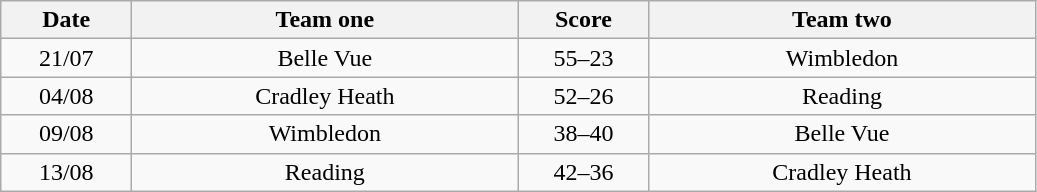<table class="wikitable" style="text-align: center">
<tr>
<th width=80>Date</th>
<th width=250>Team one</th>
<th width=80>Score</th>
<th width=250>Team two</th>
</tr>
<tr>
<td>21/07</td>
<td>Belle Vue</td>
<td>55–23</td>
<td>Wimbledon</td>
</tr>
<tr>
<td>04/08</td>
<td>Cradley Heath</td>
<td>52–26</td>
<td>Reading</td>
</tr>
<tr>
<td>09/08</td>
<td>Wimbledon</td>
<td>38–40</td>
<td>Belle Vue</td>
</tr>
<tr>
<td>13/08</td>
<td>Reading</td>
<td>42–36</td>
<td>Cradley Heath</td>
</tr>
</table>
